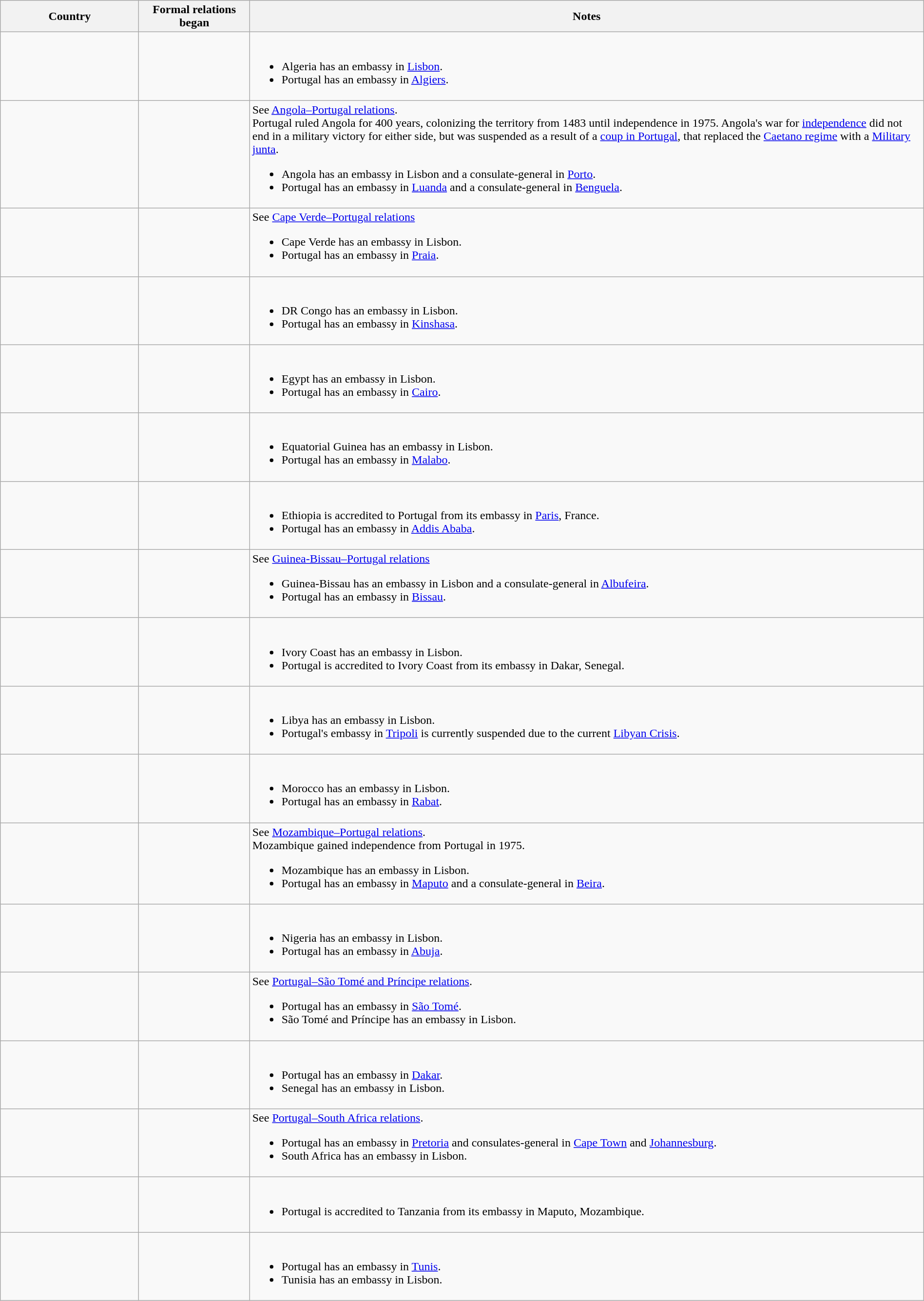<table class="wikitable sortable" style="width:100%; margin:auto;">
<tr>
<th style="width:15%;">Country</th>
<th style="width:12%;">Formal relations began</th>
<th>Notes</th>
</tr>
<tr valign="top">
<td></td>
<td></td>
<td><br><ul><li>Algeria has an embassy in <a href='#'>Lisbon</a>.</li><li>Portugal has an embassy in <a href='#'>Algiers</a>.</li></ul></td>
</tr>
<tr valign="top">
<td></td>
<td></td>
<td>See <a href='#'>Angola–Portugal relations</a>.<br>Portugal ruled Angola for 400 years, colonizing the territory from 1483 until independence in 1975. Angola's war for <a href='#'>independence</a> did not end in a military victory for either side, but was suspended as a result of a <a href='#'>coup in Portugal</a>, that replaced the <a href='#'>Caetano regime</a> with a <a href='#'>Military junta</a>.<ul><li>Angola has an embassy in Lisbon and a consulate-general in <a href='#'>Porto</a>.</li><li>Portugal has an embassy in <a href='#'>Luanda</a> and a consulate-general in <a href='#'>Benguela</a>.</li></ul></td>
</tr>
<tr valign="top">
<td></td>
<td></td>
<td>See <a href='#'>Cape Verde–Portugal relations</a><br><ul><li>Cape Verde has an embassy in Lisbon.</li><li>Portugal has an embassy in <a href='#'>Praia</a>.</li></ul></td>
</tr>
<tr valign="top">
<td></td>
<td></td>
<td><br><ul><li>DR Congo has an embassy in Lisbon.</li><li>Portugal has an embassy in <a href='#'>Kinshasa</a>.</li></ul></td>
</tr>
<tr valign="top">
<td></td>
<td></td>
<td><br><ul><li>Egypt has an embassy in Lisbon.</li><li>Portugal has an embassy in <a href='#'>Cairo</a>.</li></ul></td>
</tr>
<tr valign="top">
<td></td>
<td></td>
<td><br><ul><li>Equatorial Guinea has an embassy in Lisbon.</li><li>Portugal has an embassy in <a href='#'>Malabo</a>.</li></ul></td>
</tr>
<tr valign="top">
<td></td>
<td></td>
<td><br><ul><li>Ethiopia is accredited to Portugal from its embassy in <a href='#'>Paris</a>, France.</li><li>Portugal has an embassy in <a href='#'>Addis Ababa</a>.</li></ul></td>
</tr>
<tr valign="top">
<td></td>
<td></td>
<td>See <a href='#'>Guinea-Bissau–Portugal relations</a><br><ul><li>Guinea-Bissau has an embassy in Lisbon and a consulate-general in <a href='#'>Albufeira</a>.</li><li>Portugal has an embassy in <a href='#'>Bissau</a>.</li></ul></td>
</tr>
<tr valign="top">
<td></td>
<td></td>
<td><br><ul><li>Ivory Coast has an embassy in Lisbon.</li><li>Portugal is accredited to Ivory Coast from its embassy in Dakar, Senegal.</li></ul></td>
</tr>
<tr valign="top">
<td></td>
<td></td>
<td><br><ul><li>Libya has an embassy in Lisbon.</li><li>Portugal's embassy in <a href='#'>Tripoli</a> is currently suspended due to the current <a href='#'>Libyan Crisis</a>.</li></ul></td>
</tr>
<tr valign="top">
<td></td>
<td></td>
<td><br><ul><li>Morocco has an embassy in Lisbon.</li><li>Portugal has an embassy in <a href='#'>Rabat</a>.</li></ul></td>
</tr>
<tr valign="top">
<td></td>
<td></td>
<td>See <a href='#'>Mozambique–Portugal relations</a>.<br>Mozambique gained independence from Portugal in 1975.<ul><li>Mozambique has an embassy in Lisbon.</li><li>Portugal has an embassy in <a href='#'>Maputo</a> and a consulate-general in <a href='#'>Beira</a>.</li></ul></td>
</tr>
<tr valign="top">
<td></td>
<td></td>
<td><br><ul><li>Nigeria has an embassy in Lisbon.</li><li>Portugal has an embassy in <a href='#'>Abuja</a>.</li></ul></td>
</tr>
<tr valign="top">
<td></td>
<td></td>
<td>See <a href='#'>Portugal–São Tomé and Príncipe relations</a>.<br><ul><li>Portugal has an embassy in <a href='#'>São Tomé</a>.</li><li>São Tomé and Príncipe has an embassy in Lisbon.</li></ul></td>
</tr>
<tr valign="top">
<td></td>
<td></td>
<td><br><ul><li>Portugal has an embassy in <a href='#'>Dakar</a>.</li><li>Senegal has an embassy in Lisbon.</li></ul></td>
</tr>
<tr valign="top">
<td></td>
<td></td>
<td>See <a href='#'>Portugal–South Africa relations</a>.<br><ul><li>Portugal has an embassy in <a href='#'>Pretoria</a> and consulates-general in <a href='#'>Cape Town</a> and <a href='#'>Johannesburg</a>.</li><li>South Africa has an embassy in Lisbon.</li></ul></td>
</tr>
<tr valign="top">
<td></td>
<td></td>
<td><br><ul><li>Portugal is accredited to Tanzania from its embassy in Maputo, Mozambique.</li></ul></td>
</tr>
<tr valign="top">
<td></td>
<td></td>
<td><br><ul><li>Portugal has an embassy in <a href='#'>Tunis</a>.</li><li>Tunisia has an embassy in Lisbon.</li></ul></td>
</tr>
</table>
